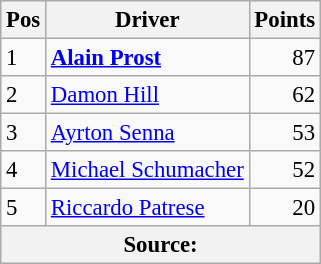<table class="wikitable" style="font-size: 95%;">
<tr>
<th>Pos</th>
<th>Driver</th>
<th>Points</th>
</tr>
<tr>
<td>1</td>
<td> <strong><a href='#'>Alain Prost</a></strong></td>
<td align="right">87</td>
</tr>
<tr>
<td>2</td>
<td> <a href='#'>Damon Hill</a></td>
<td align="right">62</td>
</tr>
<tr>
<td>3</td>
<td> <a href='#'>Ayrton Senna</a></td>
<td align="right">53</td>
</tr>
<tr>
<td>4</td>
<td> <a href='#'>Michael Schumacher</a></td>
<td align="right">52</td>
</tr>
<tr>
<td>5</td>
<td> <a href='#'>Riccardo Patrese</a></td>
<td align="right">20</td>
</tr>
<tr>
<th colspan=4>Source: </th>
</tr>
</table>
